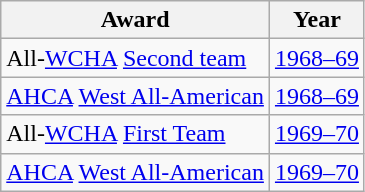<table class="wikitable">
<tr>
<th>Award</th>
<th>Year</th>
</tr>
<tr>
<td>All-<a href='#'>WCHA</a> <a href='#'>Second team</a></td>
<td><a href='#'>1968–69</a></td>
</tr>
<tr>
<td><a href='#'>AHCA</a> <a href='#'>West All-American</a></td>
<td><a href='#'>1968–69</a></td>
</tr>
<tr>
<td>All-<a href='#'>WCHA</a> <a href='#'>First Team</a></td>
<td><a href='#'>1969–70</a></td>
</tr>
<tr>
<td><a href='#'>AHCA</a> <a href='#'>West All-American</a></td>
<td><a href='#'>1969–70</a></td>
</tr>
</table>
